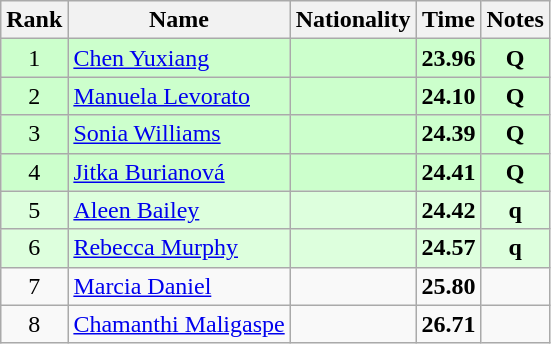<table class="wikitable sortable" style="text-align:center">
<tr>
<th>Rank</th>
<th>Name</th>
<th>Nationality</th>
<th>Time</th>
<th>Notes</th>
</tr>
<tr bgcolor=ccffcc>
<td>1</td>
<td align=left><a href='#'>Chen Yuxiang</a></td>
<td align=left></td>
<td><strong>23.96</strong></td>
<td><strong>Q</strong></td>
</tr>
<tr bgcolor=ccffcc>
<td>2</td>
<td align=left><a href='#'>Manuela Levorato</a></td>
<td align=left></td>
<td><strong>24.10</strong></td>
<td><strong>Q</strong></td>
</tr>
<tr bgcolor=ccffcc>
<td>3</td>
<td align=left><a href='#'>Sonia Williams</a></td>
<td align=left></td>
<td><strong>24.39</strong></td>
<td><strong>Q</strong></td>
</tr>
<tr bgcolor=ccffcc>
<td>4</td>
<td align=left><a href='#'>Jitka Burianová</a></td>
<td align=left></td>
<td><strong>24.41</strong></td>
<td><strong>Q</strong></td>
</tr>
<tr bgcolor=ddffdd>
<td>5</td>
<td align=left><a href='#'>Aleen Bailey</a></td>
<td align=left></td>
<td><strong>24.42</strong></td>
<td><strong>q</strong></td>
</tr>
<tr bgcolor=ddffdd>
<td>6</td>
<td align=left><a href='#'>Rebecca Murphy</a></td>
<td align=left></td>
<td><strong>24.57</strong></td>
<td><strong>q</strong></td>
</tr>
<tr>
<td>7</td>
<td align=left><a href='#'>Marcia Daniel</a></td>
<td align=left></td>
<td><strong>25.80</strong></td>
<td></td>
</tr>
<tr>
<td>8</td>
<td align=left><a href='#'>Chamanthi Maligaspe</a></td>
<td align=left></td>
<td><strong>26.71</strong></td>
<td></td>
</tr>
</table>
